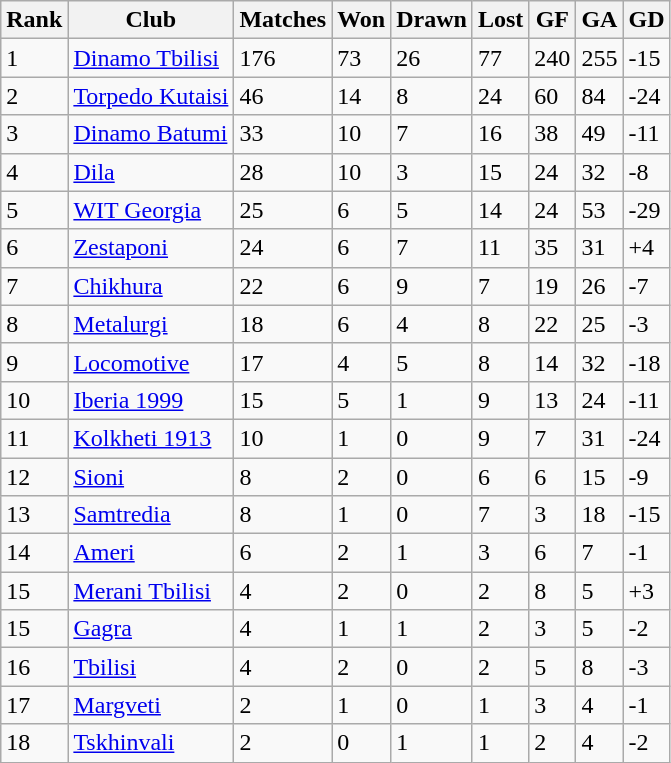<table class="sortable wikitable plainrowheaders" |}>
<tr>
<th>Rank</th>
<th>Club</th>
<th>Matches</th>
<th>Won</th>
<th>Drawn</th>
<th>Lost</th>
<th>GF</th>
<th>GA</th>
<th>GD</th>
</tr>
<tr>
<td>1</td>
<td><a href='#'>Dinamo Tbilisi</a></td>
<td>176</td>
<td>73</td>
<td>26</td>
<td>77</td>
<td>240</td>
<td>255</td>
<td>-15</td>
</tr>
<tr>
<td>2</td>
<td><a href='#'>Torpedo Kutaisi</a></td>
<td>46</td>
<td>14</td>
<td>8</td>
<td>24</td>
<td>60</td>
<td>84</td>
<td>-24</td>
</tr>
<tr>
<td>3</td>
<td><a href='#'>Dinamo Batumi</a></td>
<td>33</td>
<td>10</td>
<td>7</td>
<td>16</td>
<td>38</td>
<td>49</td>
<td>-11</td>
</tr>
<tr>
<td>4</td>
<td><a href='#'>Dila</a></td>
<td>28</td>
<td>10</td>
<td>3</td>
<td>15</td>
<td>24</td>
<td>32</td>
<td>-8</td>
</tr>
<tr>
<td>5</td>
<td><a href='#'>WIT Georgia</a></td>
<td>25</td>
<td>6</td>
<td>5</td>
<td>14</td>
<td>24</td>
<td>53</td>
<td>-29</td>
</tr>
<tr>
<td>6</td>
<td><a href='#'>Zestaponi</a></td>
<td>24</td>
<td>6</td>
<td>7</td>
<td>11</td>
<td>35</td>
<td>31</td>
<td>+4</td>
</tr>
<tr>
<td>7</td>
<td><a href='#'>Chikhura</a></td>
<td>22</td>
<td>6</td>
<td>9</td>
<td>7</td>
<td>19</td>
<td>26</td>
<td>-7</td>
</tr>
<tr>
<td>8</td>
<td><a href='#'>Metalurgi</a></td>
<td>18</td>
<td>6</td>
<td>4</td>
<td>8</td>
<td>22</td>
<td>25</td>
<td>-3</td>
</tr>
<tr>
<td>9</td>
<td><a href='#'>Locomotive</a></td>
<td>17</td>
<td>4</td>
<td>5</td>
<td>8</td>
<td>14</td>
<td>32</td>
<td>-18</td>
</tr>
<tr>
<td>10</td>
<td><a href='#'>Iberia 1999</a></td>
<td>15</td>
<td>5</td>
<td>1</td>
<td>9</td>
<td>13</td>
<td>24</td>
<td>-11</td>
</tr>
<tr>
<td>11</td>
<td><a href='#'>Kolkheti 1913</a></td>
<td>10</td>
<td>1</td>
<td>0</td>
<td>9</td>
<td>7</td>
<td>31</td>
<td>-24</td>
</tr>
<tr>
<td>12</td>
<td><a href='#'>Sioni</a></td>
<td>8</td>
<td>2</td>
<td>0</td>
<td>6</td>
<td>6</td>
<td>15</td>
<td>-9</td>
</tr>
<tr>
<td>13</td>
<td><a href='#'>Samtredia</a></td>
<td>8</td>
<td>1</td>
<td>0</td>
<td>7</td>
<td>3</td>
<td>18</td>
<td>-15</td>
</tr>
<tr>
<td>14</td>
<td><a href='#'>Ameri</a></td>
<td>6</td>
<td>2</td>
<td>1</td>
<td>3</td>
<td>6</td>
<td>7</td>
<td>-1</td>
</tr>
<tr>
<td>15</td>
<td><a href='#'>Merani Tbilisi</a></td>
<td>4</td>
<td>2</td>
<td>0</td>
<td>2</td>
<td>8</td>
<td>5</td>
<td>+3</td>
</tr>
<tr>
<td>15</td>
<td><a href='#'>Gagra</a></td>
<td>4</td>
<td>1</td>
<td>1</td>
<td>2</td>
<td>3</td>
<td>5</td>
<td>-2</td>
</tr>
<tr>
<td>16</td>
<td><a href='#'>Tbilisi</a></td>
<td>4</td>
<td>2</td>
<td>0</td>
<td>2</td>
<td>5</td>
<td>8</td>
<td>-3</td>
</tr>
<tr>
<td>17</td>
<td><a href='#'>Margveti</a></td>
<td>2</td>
<td>1</td>
<td>0</td>
<td>1</td>
<td>3</td>
<td>4</td>
<td>-1</td>
</tr>
<tr>
<td>18</td>
<td><a href='#'>Tskhinvali</a></td>
<td>2</td>
<td>0</td>
<td>1</td>
<td>1</td>
<td>2</td>
<td>4</td>
<td>-2</td>
</tr>
</table>
